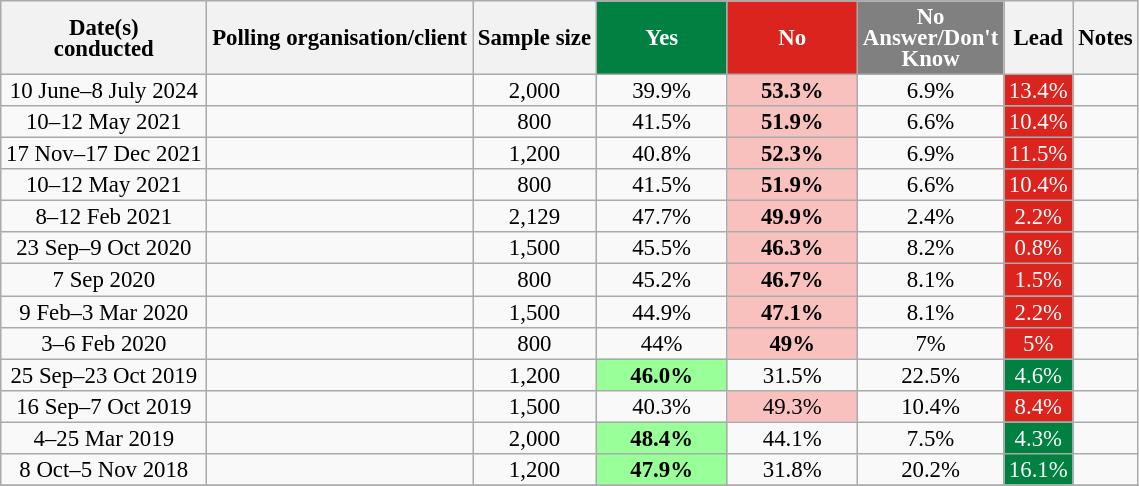<table class="wikitable sortable" style="text-align: center; line-height: 14px; font-size: 95%">
<tr>
<th>Date(s)<br>conducted</th>
<th>Polling organisation/client</th>
<th>Sample size</th>
<th class="unsortable" style="background: rgb(0, 129, 66); width: 80px; color: white;">Yes</th>
<th class="unsortable" style="background: rgb(220, 36, 31); width: 80px; color: white;">No</th>
<th class="unsortable" style="background: gray; width: 80px; color: white;">No Answer/Don't Know</th>
<th>Lead</th>
<th class="unsortable rowspan="2">Notes</th>
</tr>
<tr>
<td>10 June–8 July 2024</td>
<td></td>
<td>2,000</td>
<td>39.9%</td>
<td style="background: rgb(248, 193, 190);"><strong>53.3%</strong></td>
<td>6.9%</td>
<td style="background: rgb(220, 36, 31); color: white;">13.4%</td>
<td></td>
</tr>
<tr>
<td data-sort-value="2021-05-12">10–12 May 2021</td>
<td></td>
<td>800</td>
<td>41.5%</td>
<td style="background: rgb(248, 193, 190);"><strong>51.9%</strong></td>
<td>6.6%</td>
<td style="background: rgb(220, 36, 31); color: white;">10.4%</td>
<td></td>
</tr>
<tr>
<td>17 Nov–17 Dec 2021</td>
<td></td>
<td>1,200</td>
<td>40.8%</td>
<td style="background: rgb(248, 193, 190);"><strong>52.3%</strong></td>
<td>6.9%</td>
<td style="background: rgb(220, 36, 31); color: white;">11.5%</td>
<td></td>
</tr>
<tr>
<td data-sort-value="2021-05-12">10–12 May 2021</td>
<td></td>
<td>800</td>
<td>41.5%</td>
<td style="background: rgb(248, 193, 190);"><strong>51.9%</strong></td>
<td>6.6%</td>
<td style="background: rgb(220, 36, 31); color: white;">10.4%</td>
<td></td>
</tr>
<tr>
<td>8–12 Feb 2021</td>
<td> </td>
<td>2,129</td>
<td>47.7%</td>
<td style="background: rgb(248, 193, 190);"><strong>49.9%</strong></td>
<td>2.4%</td>
<td style="background: rgb(220, 36, 31); color: white;">2.2%</td>
<td></td>
</tr>
<tr>
<td>23 Sep–9 Oct 2020</td>
<td></td>
<td>1,500</td>
<td>45.5%</td>
<td style="background: rgb(248, 193, 190);"><strong>46.3%</strong></td>
<td>8.2%</td>
<td style="background: rgb(220, 36, 31); color: white;">0.8%</td>
<td></td>
</tr>
<tr>
<td data-sort-value="2020-09-07">7 Sep 2020</td>
<td></td>
<td>800</td>
<td>45.2%</td>
<td style="background: rgb(248, 193, 190);"><strong>46.7%</strong></td>
<td>8.1%</td>
<td style="background: rgb(220, 36, 31); color: white;">1.5%</td>
<td></td>
</tr>
<tr>
<td data-sort-value="2020-03-09">9 Feb–3 Mar 2020</td>
<td></td>
<td>1,500</td>
<td>44.9%</td>
<td style="background: rgb(248, 193, 190);"><strong>47.1%</strong></td>
<td>8.1%</td>
<td style="background: rgb(220, 36, 31); color: white;">2.2%</td>
<td></td>
</tr>
<tr>
<td data-sort-value="2020-02-06">3–6 Feb 2020</td>
<td></td>
<td>800</td>
<td>44%</td>
<td style="background: rgb(248, 193, 190);"><strong>49%</strong></td>
<td>7%</td>
<td style="background: rgb(220, 36, 31); color: white;">5%</td>
<td></td>
</tr>
<tr>
<td data-sort-value="2019-10-23">25 Sep–23 Oct 2019</td>
<td></td>
<td>1,200</td>
<td style="background: rgb(153, 255, 153);"><strong>46.0%</strong></td>
<td>31.5%</td>
<td>22.5%</td>
<td style="background: rgb(0, 129, 66); color: white;">4.6%</td>
<td></td>
</tr>
<tr>
<td data-sort-value="2019-10-07">16 Sep–7 Oct 2019</td>
<td></td>
<td>1,500</td>
<td>40.3%</td>
<td style="background: rgb(248, 193, 190);">49.3%</td>
<td>10.4%</td>
<td style="background: rgb(220, 36, 31); color: white;">8.4%</td>
<td></td>
</tr>
<tr>
<td data-sort-value="2019-03-09">4–25 Mar 2019</td>
<td></td>
<td>2,000</td>
<td style="background: rgb(153, 255, 153);"><strong>48.4%</strong></td>
<td>44.1%</td>
<td>7.5%</td>
<td style="background: rgb(0, 129, 66); color: white;">4.3%</td>
<td></td>
</tr>
<tr>
<td data-sort-value="2018-11-05">8 Oct–5 Nov 2018</td>
<td></td>
<td>1,200</td>
<td style="background: rgb(153, 255, 153);"><strong>47.9%</strong></td>
<td>31.8%</td>
<td>20.2%</td>
<td style="background: rgb(0, 129, 66); color: white;">16.1%</td>
<td></td>
</tr>
<tr>
</tr>
</table>
